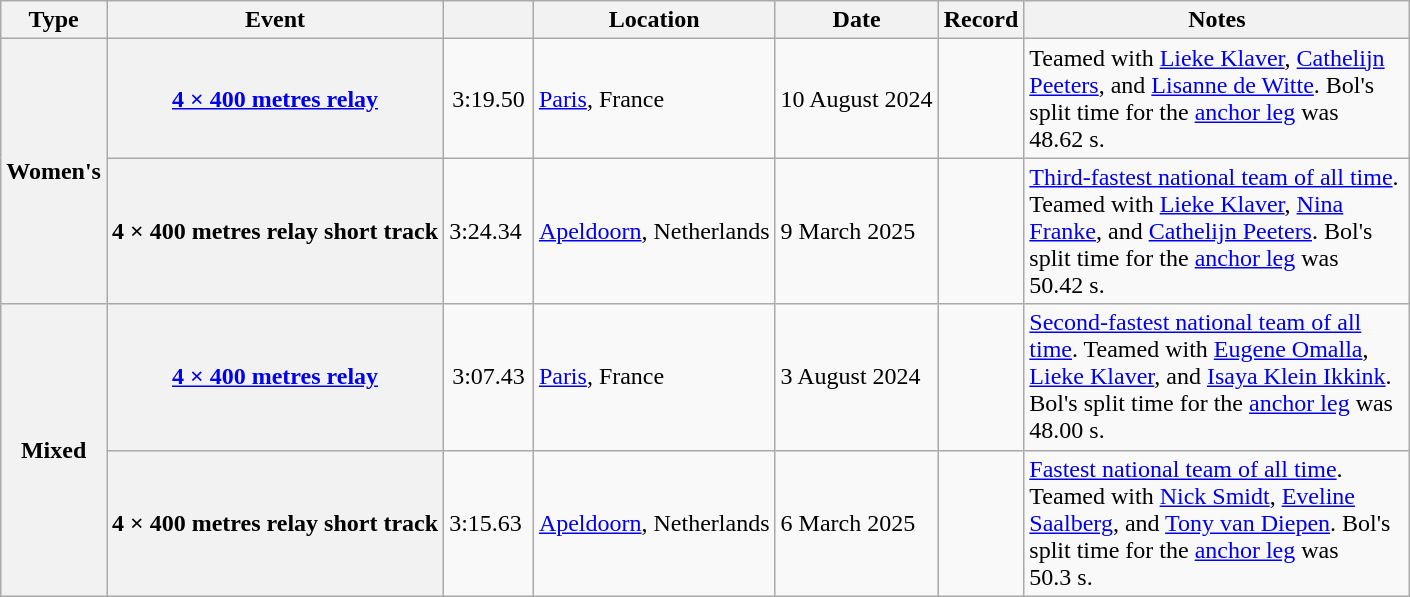<table class="wikitable">
<tr>
<th scope="col">Type</th>
<th scope="col">Event</th>
<th scope="col"></th>
<th scope="col">Location</th>
<th scope="col">Date</th>
<th scope="col">Record</th>
<th scope="col" style="width:250px;">Notes</th>
</tr>
<tr>
<th scope="rowgroup" rowspan="2" style="text-align:center">Women's</th>
<th scope="row"><a href='#'>4 × 400 metres relay</a></th>
<td style="text-align:center">3:19.50</td>
<td><a href='#'>Paris</a>, France</td>
<td>10 August 2024</td>
<td style="text-align:center"></td>
<td>Teamed with <a href='#'>Lieke Klaver</a>, <a href='#'>Cathelijn Peeters</a>, and <a href='#'>Lisanne de Witte</a>. Bol's split time for the <a href='#'>anchor leg</a> was 48.62 s.</td>
</tr>
<tr>
<th scope="row">4 × 400 metres relay short track</th>
<td style="text-align:center">3:24.34 </td>
<td><a href='#'>Apeldoorn</a>, Netherlands</td>
<td>9 March 2025</td>
<td style="text-align:center"></td>
<td><a href='#'>Third-fastest national team of all time</a>. Teamed with <a href='#'>Lieke Klaver</a>, <a href='#'>Nina Franke</a>, and <a href='#'>Cathelijn Peeters</a>. Bol's split time for the <a href='#'>anchor leg</a> was 50.42 s.</td>
</tr>
<tr>
<th scope="rowgroup" rowspan="2" style="text-align:center">Mixed</th>
<th scope="row"><a href='#'>4 × 400 metres relay</a></th>
<td style="text-align:center">3:07.43</td>
<td><a href='#'>Paris</a>, France</td>
<td>3 August 2024</td>
<td style="text-align:center"></td>
<td><a href='#'>Second-fastest national team of all time</a>. Teamed with <a href='#'>Eugene Omalla</a>, <a href='#'>Lieke Klaver</a>, and <a href='#'>Isaya Klein Ikkink</a>. Bol's split time for the <a href='#'>anchor leg</a> was 48.00 s.</td>
</tr>
<tr>
<th scope="row">4 × 400 metres relay short track</th>
<td style="text-align:center">3:15.63 </td>
<td><a href='#'>Apeldoorn</a>, Netherlands</td>
<td>6 March 2025</td>
<td style="text-align:center"></td>
<td><a href='#'>Fastest national team of all time</a>. Teamed with <a href='#'>Nick Smidt</a>, <a href='#'>Eveline Saalberg</a>, and <a href='#'>Tony van Diepen</a>. Bol's split time for the <a href='#'>anchor leg</a> was 50.3 s.</td>
</tr>
</table>
